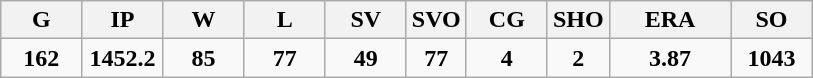<table class="wikitable" align="center">
<tr>
<th bgcolor="#DDDDFF" width="10%">G</th>
<th bgcolor="#DDDDFF" width="10%">IP</th>
<th bgcolor="#DDDDFF" width="10%">W</th>
<th bgcolor="#DDDDFF" width="10%">L</th>
<th bgcolor="#DDDDFF" width="10%">SV</th>
<th bgcolor="#DDDDFF">SVO</th>
<th bgcolor="#DDDDFF" width="10%">CG</th>
<th bgcolor="#DDDDFF">SHO</th>
<th bgcolor="#DDDDFF" width="15%">ERA</th>
<th bgcolor="#DDDDFF" width="10%">SO</th>
</tr>
<tr align="center">
<td><strong>162</strong></td>
<td><strong>1452.2</strong></td>
<td><strong>85</strong></td>
<td><strong>77</strong></td>
<td><strong>49</strong></td>
<td><strong>77</strong></td>
<td><strong>4</strong></td>
<td><strong>2</strong></td>
<td><strong>3.87</strong></td>
<td><strong>1043</strong></td>
</tr>
</table>
